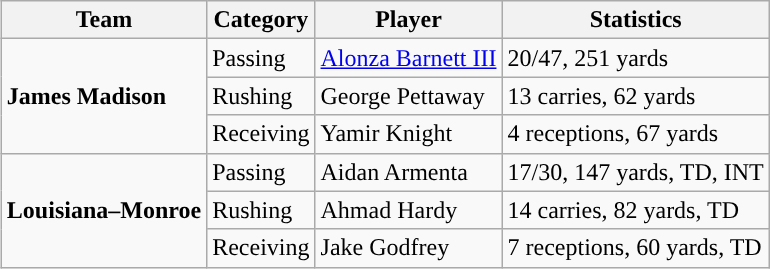<table class="wikitable" style="float: right;">
<tr>
<th>Team</th>
<th>Category</th>
<th>Player</th>
<th>Statistics</th>
</tr>
<tr>
<td rowspan=3><strong>James Madison</strong></td>
<td>Passing</td>
<td><a href='#'>Alonza Barnett III</a></td>
<td>20/47, 251 yards</td>
</tr>
<tr>
<td>Rushing</td>
<td>George Pettaway</td>
<td>13 carries, 62 yards</td>
</tr>
<tr>
<td>Receiving</td>
<td>Yamir Knight</td>
<td>4 receptions, 67 yards</td>
</tr>
<tr>
<td rowspan=3><strong>Louisiana–Monroe</strong></td>
<td>Passing</td>
<td>Aidan Armenta</td>
<td>17/30, 147 yards, TD, INT</td>
</tr>
<tr>
<td>Rushing</td>
<td>Ahmad Hardy</td>
<td>14 carries, 82 yards, TD</td>
</tr>
<tr>
<td>Receiving</td>
<td>Jake Godfrey</td>
<td>7 receptions, 60 yards, TD</td>
</tr>
</table>
